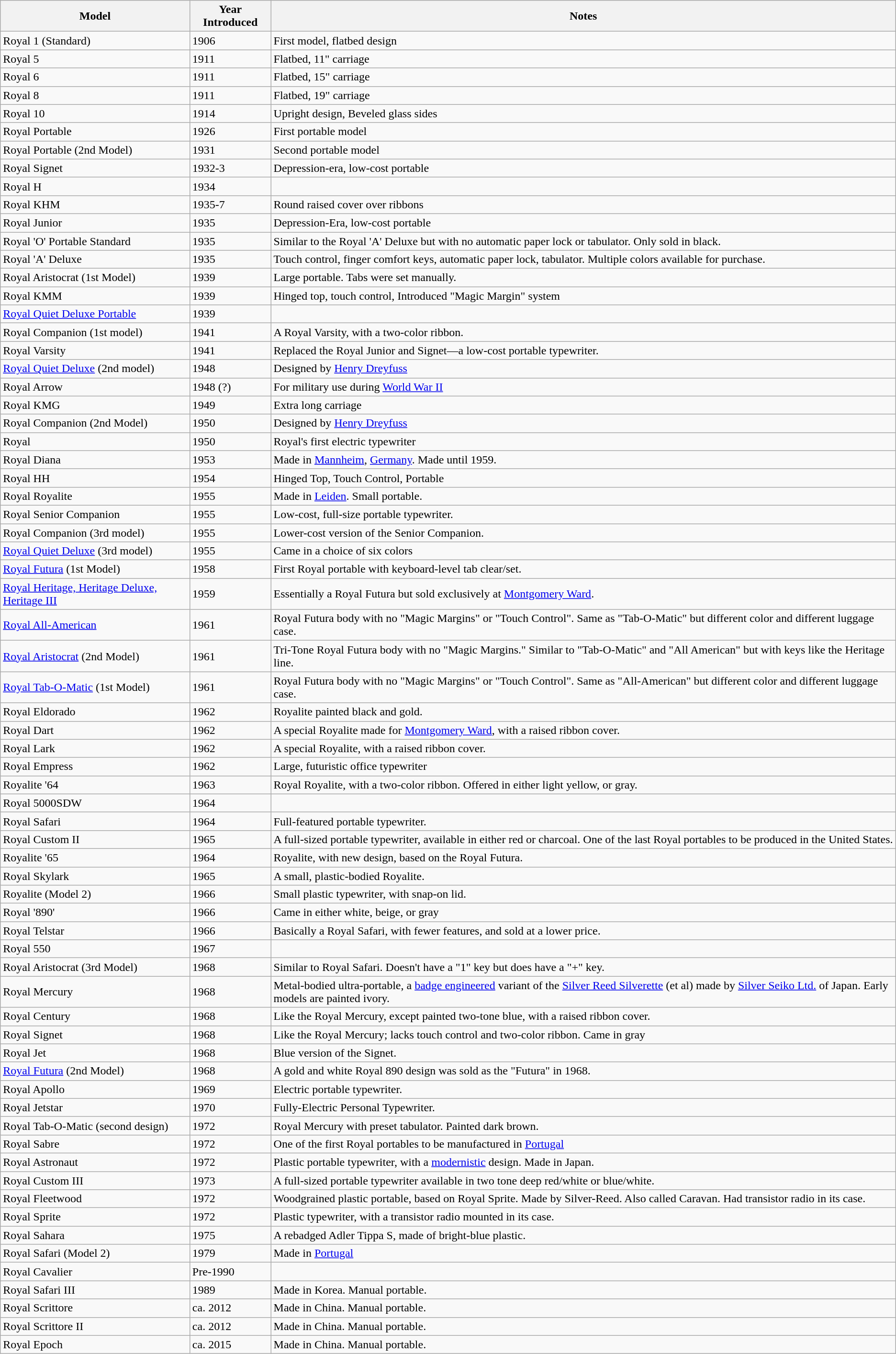<table class="wikitable">
<tr>
<th>Model</th>
<th>Year Introduced</th>
<th>Notes</th>
</tr>
<tr>
<td>Royal 1 (Standard)</td>
<td>1906</td>
<td>First model, flatbed design</td>
</tr>
<tr>
<td>Royal 5</td>
<td>1911</td>
<td>Flatbed, 11" carriage</td>
</tr>
<tr>
<td>Royal 6</td>
<td>1911</td>
<td>Flatbed, 15" carriage</td>
</tr>
<tr>
<td>Royal 8</td>
<td>1911</td>
<td>Flatbed, 19" carriage</td>
</tr>
<tr>
<td>Royal 10</td>
<td>1914</td>
<td>Upright design, Beveled glass sides</td>
</tr>
<tr>
<td>Royal Portable</td>
<td>1926</td>
<td>First portable model</td>
</tr>
<tr>
<td>Royal Portable (2nd Model)</td>
<td>1931</td>
<td>Second portable model</td>
</tr>
<tr>
<td>Royal Signet</td>
<td>1932-3</td>
<td>Depression-era, low-cost portable</td>
</tr>
<tr>
<td>Royal H</td>
<td>1934</td>
<td></td>
</tr>
<tr>
<td>Royal KHM</td>
<td>1935-7</td>
<td>Round raised cover over ribbons</td>
</tr>
<tr>
<td>Royal Junior</td>
<td>1935</td>
<td>Depression-Era, low-cost portable</td>
</tr>
<tr>
<td>Royal 'O' Portable Standard</td>
<td>1935</td>
<td>Similar to the Royal 'A' Deluxe but with no automatic paper lock or tabulator. Only sold in black.</td>
</tr>
<tr>
<td>Royal 'A' Deluxe</td>
<td>1935</td>
<td>Touch control, finger comfort keys, automatic paper lock, tabulator. Multiple colors available for purchase.</td>
</tr>
<tr>
<td>Royal Aristocrat (1st Model)</td>
<td>1939</td>
<td>Large portable. Tabs were set manually.</td>
</tr>
<tr>
<td>Royal KMM</td>
<td>1939</td>
<td>Hinged top, touch control, Introduced "Magic Margin" system</td>
</tr>
<tr>
<td><a href='#'>Royal Quiet Deluxe Portable</a></td>
<td>1939</td>
<td></td>
</tr>
<tr>
<td>Royal Companion (1st model)</td>
<td>1941</td>
<td>A Royal Varsity, with a two-color ribbon.</td>
</tr>
<tr>
<td>Royal Varsity</td>
<td>1941</td>
<td>Replaced the Royal Junior and Signet—a low-cost portable typewriter.</td>
</tr>
<tr>
<td><a href='#'>Royal Quiet Deluxe</a> (2nd model)</td>
<td>1948</td>
<td>Designed by <a href='#'>Henry Dreyfuss</a></td>
</tr>
<tr>
<td>Royal Arrow</td>
<td>1948 (?)</td>
<td>For military use during <a href='#'>World War II</a></td>
</tr>
<tr>
<td>Royal KMG</td>
<td>1949</td>
<td>Extra long carriage</td>
</tr>
<tr>
<td>Royal Companion (2nd Model)</td>
<td>1950</td>
<td>Designed by <a href='#'>Henry Dreyfuss</a></td>
</tr>
<tr>
<td>Royal</td>
<td>1950</td>
<td>Royal's first electric typewriter</td>
</tr>
<tr>
<td>Royal Diana</td>
<td>1953</td>
<td>Made in <a href='#'>Mannheim</a>, <a href='#'>Germany</a>. Made until 1959.</td>
</tr>
<tr>
<td>Royal HH</td>
<td>1954</td>
<td>Hinged Top, Touch Control, Portable</td>
</tr>
<tr>
<td>Royal Royalite</td>
<td>1955</td>
<td>Made in <a href='#'>Leiden</a>. Small portable.</td>
</tr>
<tr>
<td>Royal Senior Companion</td>
<td>1955</td>
<td>Low-cost, full-size portable typewriter.</td>
</tr>
<tr>
<td>Royal Companion (3rd model)</td>
<td>1955</td>
<td>Lower-cost version of the Senior Companion.</td>
</tr>
<tr>
<td><a href='#'>Royal Quiet Deluxe</a> (3rd model)</td>
<td>1955</td>
<td>Came in a choice of six colors</td>
</tr>
<tr>
<td><a href='#'>Royal Futura</a> (1st Model)</td>
<td>1958</td>
<td>First Royal portable with keyboard-level tab clear/set.</td>
</tr>
<tr>
<td><a href='#'>Royal Heritage, Heritage Deluxe, Heritage III</a></td>
<td>1959</td>
<td>Essentially a Royal Futura but sold exclusively at <a href='#'>Montgomery Ward</a>.</td>
</tr>
<tr>
<td><a href='#'>Royal All-American</a></td>
<td>1961</td>
<td>Royal Futura body with no "Magic Margins" or "Touch Control". Same as "Tab-O-Matic" but different color and different luggage case.</td>
</tr>
<tr>
<td><a href='#'>Royal Aristocrat</a> (2nd Model)</td>
<td>1961</td>
<td>Tri-Tone Royal Futura body with no "Magic Margins." Similar to "Tab-O-Matic" and "All American" but with keys like the Heritage line.</td>
</tr>
<tr>
<td><a href='#'>Royal Tab-O-Matic</a> (1st Model)</td>
<td>1961</td>
<td>Royal Futura body with no "Magic Margins" or "Touch Control". Same as "All-American" but different color and different luggage case.</td>
</tr>
<tr>
<td>Royal Eldorado</td>
<td>1962</td>
<td>Royalite painted black and gold.</td>
</tr>
<tr>
<td>Royal Dart</td>
<td>1962</td>
<td>A special Royalite made for <a href='#'>Montgomery Ward</a>, with a raised ribbon cover.</td>
</tr>
<tr>
<td>Royal Lark</td>
<td>1962</td>
<td>A special Royalite, with a raised ribbon cover.</td>
</tr>
<tr>
<td>Royal Empress</td>
<td>1962</td>
<td>Large, futuristic office typewriter</td>
</tr>
<tr>
<td>Royalite '64</td>
<td>1963</td>
<td>Royal Royalite, with a two-color ribbon. Offered in either light yellow, or gray.</td>
</tr>
<tr>
<td>Royal 5000SDW</td>
<td>1964</td>
<td></td>
</tr>
<tr>
<td>Royal Safari</td>
<td>1964</td>
<td>Full-featured portable typewriter.</td>
</tr>
<tr>
<td>Royal Custom II</td>
<td>1965</td>
<td>A full-sized portable typewriter, available in either red or charcoal. One of the last Royal portables to be produced in the United States.</td>
</tr>
<tr>
<td>Royalite '65</td>
<td>1964</td>
<td>Royalite, with new design, based on the Royal Futura.</td>
</tr>
<tr>
<td>Royal Skylark</td>
<td>1965</td>
<td>A small, plastic-bodied Royalite.</td>
</tr>
<tr>
<td>Royalite (Model 2)</td>
<td>1966</td>
<td>Small plastic typewriter, with snap-on lid.</td>
</tr>
<tr>
<td>Royal '890'</td>
<td>1966</td>
<td>Came in either white, beige, or gray</td>
</tr>
<tr>
<td>Royal Telstar</td>
<td>1966</td>
<td>Basically a Royal Safari, with fewer features, and sold at a lower price.</td>
</tr>
<tr>
<td>Royal 550</td>
<td>1967</td>
<td></td>
</tr>
<tr>
<td>Royal Aristocrat (3rd Model)</td>
<td>1968</td>
<td>Similar to Royal Safari. Doesn't have a "1" key but does have a "+" key.</td>
</tr>
<tr>
<td>Royal Mercury</td>
<td>1968</td>
<td>Metal-bodied ultra-portable, a <a href='#'>badge engineered</a> variant of the <a href='#'>Silver Reed Silverette</a> (et al) made by <a href='#'>Silver Seiko Ltd.</a> of Japan. Early models are painted ivory.</td>
</tr>
<tr>
<td>Royal Century</td>
<td>1968</td>
<td>Like the Royal Mercury, except painted two-tone blue, with a raised ribbon cover.</td>
</tr>
<tr>
<td>Royal Signet</td>
<td>1968</td>
<td>Like the Royal Mercury; lacks touch control and two-color ribbon. Came in gray</td>
</tr>
<tr>
<td>Royal Jet</td>
<td>1968</td>
<td>Blue version of the Signet.</td>
</tr>
<tr>
<td><a href='#'>Royal Futura</a> (2nd Model)</td>
<td>1968</td>
<td>A gold and white Royal 890 design was sold as the "Futura" in 1968.</td>
</tr>
<tr>
<td>Royal Apollo</td>
<td>1969</td>
<td>Electric portable typewriter.</td>
</tr>
<tr>
<td>Royal Jetstar</td>
<td>1970</td>
<td>Fully-Electric Personal Typewriter.</td>
</tr>
<tr>
<td>Royal Tab-O-Matic (second design)</td>
<td>1972</td>
<td>Royal Mercury with preset tabulator. Painted dark brown.</td>
</tr>
<tr>
<td>Royal Sabre</td>
<td>1972</td>
<td>One of the first Royal portables to be manufactured in <a href='#'>Portugal</a></td>
</tr>
<tr>
<td>Royal Astronaut</td>
<td>1972</td>
<td>Plastic portable typewriter, with a <a href='#'>modernistic</a> design. Made in Japan.</td>
</tr>
<tr>
<td>Royal Custom III</td>
<td>1973</td>
<td>A full-sized portable typewriter available in two tone deep red/white or blue/white.</td>
</tr>
<tr>
<td>Royal Fleetwood</td>
<td>1972</td>
<td>Woodgrained plastic portable, based on Royal Sprite. Made by Silver-Reed. Also called Caravan. Had transistor radio in its case.</td>
</tr>
<tr>
<td>Royal Sprite</td>
<td>1972</td>
<td>Plastic typewriter, with a transistor radio mounted in its case.</td>
</tr>
<tr>
<td>Royal Sahara</td>
<td>1975</td>
<td>A rebadged Adler Tippa S, made of bright-blue plastic.</td>
</tr>
<tr>
<td>Royal Safari (Model 2)</td>
<td>1979</td>
<td>Made in <a href='#'>Portugal</a></td>
</tr>
<tr>
<td>Royal Cavalier</td>
<td>Pre-1990</td>
<td></td>
</tr>
<tr>
<td>Royal Safari III</td>
<td>1989</td>
<td>Made in Korea. Manual portable.</td>
</tr>
<tr>
<td>Royal Scrittore</td>
<td>ca. 2012</td>
<td>Made in China. Manual portable.</td>
</tr>
<tr>
<td>Royal Scrittore II</td>
<td>ca. 2012</td>
<td>Made in China. Manual portable.</td>
</tr>
<tr>
<td>Royal Epoch</td>
<td>ca. 2015</td>
<td>Made in China. Manual portable.</td>
</tr>
</table>
